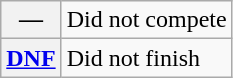<table class="wikitable">
<tr>
<th scope="row">—</th>
<td>Did not compete</td>
</tr>
<tr>
<th scope="row"><a href='#'>DNF</a></th>
<td>Did not finish</td>
</tr>
</table>
